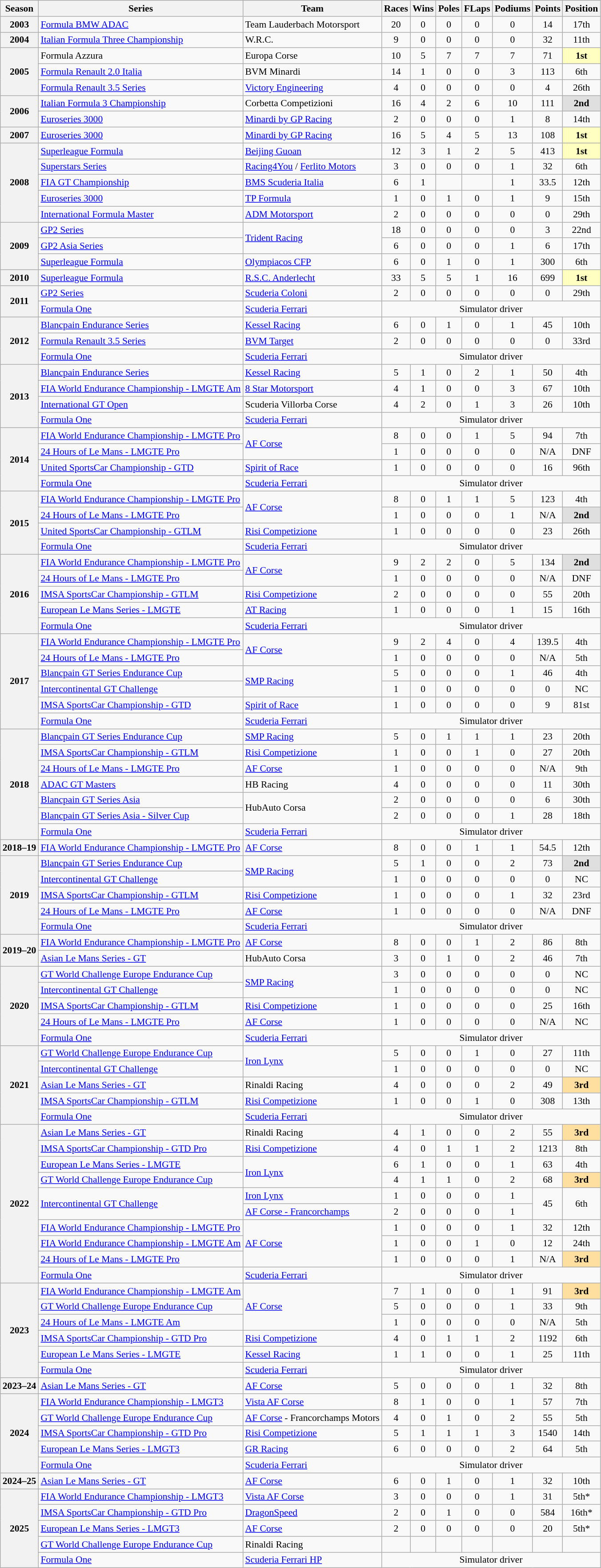<table class="wikitable" style="font-size: 90%; text-align:center">
<tr>
<th>Season</th>
<th>Series</th>
<th>Team</th>
<th>Races</th>
<th>Wins</th>
<th>Poles</th>
<th>FLaps</th>
<th>Podiums</th>
<th>Points</th>
<th>Position</th>
</tr>
<tr>
<th rowspan=1>2003</th>
<td align=left><a href='#'>Formula BMW ADAC</a></td>
<td align=left>Team Lauderbach Motorsport</td>
<td>20</td>
<td>0</td>
<td>0</td>
<td>0</td>
<td>0</td>
<td>14</td>
<td>17th</td>
</tr>
<tr>
<th rowspan=1>2004</th>
<td align=left><a href='#'>Italian Formula Three Championship</a></td>
<td align=left>W.R.C.</td>
<td>9</td>
<td>0</td>
<td>0</td>
<td>0</td>
<td>0</td>
<td>32</td>
<td>11th</td>
</tr>
<tr>
<th rowspan=3>2005</th>
<td align=left>Formula Azzura</td>
<td align=left>Europa Corse</td>
<td>10</td>
<td>5</td>
<td>7</td>
<td>7</td>
<td>7</td>
<td>71</td>
<td style="background-color:#ffffbf"><strong>1st</strong></td>
</tr>
<tr>
<td align=left><a href='#'>Formula Renault 2.0 Italia</a></td>
<td align=left>BVM Minardi</td>
<td>14</td>
<td>1</td>
<td>0</td>
<td>0</td>
<td>3</td>
<td>113</td>
<td>6th</td>
</tr>
<tr>
<td align=left><a href='#'>Formula Renault 3.5 Series</a></td>
<td align=left><a href='#'>Victory Engineering</a></td>
<td>4</td>
<td>0</td>
<td>0</td>
<td>0</td>
<td>0</td>
<td>4</td>
<td>26th</td>
</tr>
<tr>
<th rowspan=2>2006</th>
<td align=left><a href='#'>Italian Formula 3 Championship</a></td>
<td align=left>Corbetta Competizioni</td>
<td>16</td>
<td>4</td>
<td>2</td>
<td>6</td>
<td>10</td>
<td>111</td>
<td style="background-color:#dfdfdf"><strong>2nd</strong></td>
</tr>
<tr>
<td align=left><a href='#'>Euroseries 3000</a></td>
<td align=left><a href='#'>Minardi by GP Racing</a></td>
<td>2</td>
<td>0</td>
<td>0</td>
<td>0</td>
<td>1</td>
<td>8</td>
<td>14th</td>
</tr>
<tr>
<th rowspan=1>2007</th>
<td align=left><a href='#'>Euroseries 3000</a></td>
<td align=left><a href='#'>Minardi by GP Racing</a></td>
<td>16</td>
<td>5</td>
<td>4</td>
<td>5</td>
<td>13</td>
<td>108</td>
<td style="background-color:#ffffbf"><strong>1st</strong></td>
</tr>
<tr>
<th rowspan=5>2008</th>
<td align=left><a href='#'>Superleague Formula</a></td>
<td align=left><a href='#'>Beijing Guoan</a></td>
<td>12</td>
<td>3</td>
<td>1</td>
<td>2</td>
<td>5</td>
<td>413</td>
<td style="background-color:#ffffbf"><strong>1st</strong></td>
</tr>
<tr>
<td align=left><a href='#'>Superstars Series</a></td>
<td align=left><a href='#'>Racing4You</a> / <a href='#'>Ferlito Motors</a></td>
<td>3</td>
<td>0</td>
<td>0</td>
<td>0</td>
<td>1</td>
<td>32</td>
<td>6th</td>
</tr>
<tr>
<td align=left><a href='#'>FIA GT Championship</a></td>
<td align=left><a href='#'>BMS Scuderia Italia</a></td>
<td>6</td>
<td>1</td>
<td></td>
<td></td>
<td>1</td>
<td>33.5</td>
<td>12th</td>
</tr>
<tr>
<td align=left><a href='#'>Euroseries 3000</a></td>
<td align=left><a href='#'>TP Formula</a></td>
<td>1</td>
<td>0</td>
<td>1</td>
<td>0</td>
<td>1</td>
<td>9</td>
<td>15th</td>
</tr>
<tr>
<td align=left><a href='#'>International Formula Master</a></td>
<td align=left><a href='#'>ADM Motorsport</a></td>
<td>2</td>
<td>0</td>
<td>0</td>
<td>0</td>
<td>0</td>
<td>0</td>
<td>29th</td>
</tr>
<tr>
<th rowspan=3>2009</th>
<td align=left><a href='#'>GP2 Series</a></td>
<td align=left rowspan=2><a href='#'>Trident Racing</a></td>
<td>18</td>
<td>0</td>
<td>0</td>
<td>0</td>
<td>0</td>
<td>3</td>
<td>22nd</td>
</tr>
<tr>
<td align=left><a href='#'>GP2 Asia Series</a></td>
<td>6</td>
<td>0</td>
<td>0</td>
<td>0</td>
<td>1</td>
<td>6</td>
<td>17th</td>
</tr>
<tr>
<td align=left><a href='#'>Superleague Formula</a></td>
<td align=left><a href='#'>Olympiacos CFP</a></td>
<td>6</td>
<td>0</td>
<td>1</td>
<td>0</td>
<td>1</td>
<td>300</td>
<td>6th</td>
</tr>
<tr>
<th rowspan=1>2010</th>
<td align=left><a href='#'>Superleague Formula</a></td>
<td align=left><a href='#'>R.S.C. Anderlecht</a></td>
<td>33</td>
<td>5</td>
<td>5</td>
<td>1</td>
<td>16</td>
<td>699</td>
<td style="background-color:#ffffbf"><strong>1st</strong></td>
</tr>
<tr>
<th rowspan=2>2011</th>
<td align=left><a href='#'>GP2 Series</a></td>
<td align=left><a href='#'>Scuderia Coloni</a></td>
<td>2</td>
<td>0</td>
<td>0</td>
<td>0</td>
<td>0</td>
<td>0</td>
<td>29th</td>
</tr>
<tr>
<td align=left><a href='#'>Formula One</a></td>
<td align=left><a href='#'>Scuderia Ferrari</a></td>
<td colspan=7>Simulator driver</td>
</tr>
<tr>
<th rowspan=3>2012</th>
<td align=left><a href='#'>Blancpain Endurance Series</a></td>
<td align=left><a href='#'>Kessel Racing</a></td>
<td>6</td>
<td>0</td>
<td>1</td>
<td>0</td>
<td>1</td>
<td>45</td>
<td>10th</td>
</tr>
<tr>
<td align=left><a href='#'>Formula Renault 3.5 Series</a></td>
<td align=left><a href='#'>BVM Target</a></td>
<td>2</td>
<td>0</td>
<td>0</td>
<td>0</td>
<td>0</td>
<td>0</td>
<td>33rd</td>
</tr>
<tr>
<td align=left><a href='#'>Formula One</a></td>
<td align=left><a href='#'>Scuderia Ferrari</a></td>
<td colspan=7>Simulator driver</td>
</tr>
<tr>
<th rowspan=4>2013</th>
<td align=left><a href='#'>Blancpain Endurance Series</a></td>
<td align=left><a href='#'>Kessel Racing</a></td>
<td>5</td>
<td>1</td>
<td>0</td>
<td>2</td>
<td>1</td>
<td>50</td>
<td>4th</td>
</tr>
<tr>
<td align=left><a href='#'>FIA World Endurance Championship - LMGTE Am</a></td>
<td align=left><a href='#'>8 Star Motorsport</a></td>
<td>4</td>
<td>1</td>
<td>0</td>
<td>0</td>
<td>3</td>
<td>67</td>
<td>10th</td>
</tr>
<tr>
<td align=left><a href='#'>International GT Open</a></td>
<td align=left>Scuderia Villorba Corse</td>
<td>4</td>
<td>2</td>
<td>0</td>
<td>1</td>
<td>3</td>
<td>26</td>
<td>10th</td>
</tr>
<tr>
<td align=left><a href='#'>Formula One</a></td>
<td align=left><a href='#'>Scuderia Ferrari</a></td>
<td colspan=7>Simulator driver</td>
</tr>
<tr>
<th rowspan=4>2014</th>
<td align=left><a href='#'>FIA World Endurance Championship - LMGTE Pro</a></td>
<td align=left rowspan=2><a href='#'>AF Corse</a></td>
<td>8</td>
<td>0</td>
<td>0</td>
<td>1</td>
<td>5</td>
<td>94</td>
<td>7th</td>
</tr>
<tr>
<td align=left><a href='#'>24 Hours of Le Mans - LMGTE Pro</a></td>
<td>1</td>
<td>0</td>
<td>0</td>
<td>0</td>
<td>0</td>
<td>N/A</td>
<td>DNF</td>
</tr>
<tr>
<td align=left><a href='#'>United SportsCar Championship - GTD</a></td>
<td align=left><a href='#'>Spirit of Race</a></td>
<td>1</td>
<td>0</td>
<td>0</td>
<td>0</td>
<td>0</td>
<td>16</td>
<td>96th</td>
</tr>
<tr>
<td align=left><a href='#'>Formula One</a></td>
<td align=left><a href='#'>Scuderia Ferrari</a></td>
<td colspan=7>Simulator driver</td>
</tr>
<tr>
<th rowspan=4>2015</th>
<td align=left><a href='#'>FIA World Endurance Championship - LMGTE Pro</a></td>
<td align=left rowspan=2><a href='#'>AF Corse</a></td>
<td>8</td>
<td>0</td>
<td>1</td>
<td>1</td>
<td>5</td>
<td>123</td>
<td>4th</td>
</tr>
<tr>
<td align=left><a href='#'>24 Hours of Le Mans - LMGTE Pro</a></td>
<td>1</td>
<td>0</td>
<td>0</td>
<td>0</td>
<td>1</td>
<td>N/A</td>
<td style="background:#DFDFDF;"><strong>2nd</strong></td>
</tr>
<tr>
<td align=left><a href='#'>United SportsCar Championship - GTLM</a></td>
<td align=left><a href='#'>Risi Competizione</a></td>
<td>1</td>
<td>0</td>
<td>0</td>
<td>0</td>
<td>0</td>
<td>23</td>
<td>26th</td>
</tr>
<tr>
<td align=left><a href='#'>Formula One</a></td>
<td align=left><a href='#'>Scuderia Ferrari</a></td>
<td colspan=7>Simulator driver</td>
</tr>
<tr>
<th rowspan=5>2016</th>
<td align=left><a href='#'>FIA World Endurance Championship - LMGTE Pro</a></td>
<td align=left rowspan=2><a href='#'>AF Corse</a></td>
<td>9</td>
<td>2</td>
<td>2</td>
<td>0</td>
<td>5</td>
<td>134</td>
<td style="background:#DFDFDF;"><strong>2nd</strong></td>
</tr>
<tr>
<td align=left><a href='#'>24 Hours of Le Mans - LMGTE Pro</a></td>
<td>1</td>
<td>0</td>
<td>0</td>
<td>0</td>
<td>0</td>
<td>N/A</td>
<td>DNF</td>
</tr>
<tr>
<td align=left><a href='#'>IMSA SportsCar Championship - GTLM</a></td>
<td align=left><a href='#'>Risi Competizione</a></td>
<td>2</td>
<td>0</td>
<td>0</td>
<td>0</td>
<td>0</td>
<td>55</td>
<td>20th</td>
</tr>
<tr>
<td align=left><a href='#'>European Le Mans Series - LMGTE</a></td>
<td align=left><a href='#'>AT Racing</a></td>
<td>1</td>
<td>0</td>
<td>0</td>
<td>0</td>
<td>1</td>
<td>15</td>
<td>16th</td>
</tr>
<tr>
<td align=left><a href='#'>Formula One</a></td>
<td align=left><a href='#'>Scuderia Ferrari</a></td>
<td colspan=7>Simulator driver</td>
</tr>
<tr>
<th rowspan=6>2017</th>
<td align=left><a href='#'>FIA World Endurance Championship - LMGTE Pro</a></td>
<td align=left rowspan=2><a href='#'>AF Corse</a></td>
<td>9</td>
<td>2</td>
<td>4</td>
<td>0</td>
<td>4</td>
<td>139.5</td>
<td>4th</td>
</tr>
<tr>
<td align=left><a href='#'>24 Hours of Le Mans - LMGTE Pro</a></td>
<td>1</td>
<td>0</td>
<td>0</td>
<td>0</td>
<td>0</td>
<td>N/A</td>
<td>5th</td>
</tr>
<tr>
<td align=left><a href='#'>Blancpain GT Series Endurance Cup</a></td>
<td align=left rowspan=2><a href='#'>SMP Racing</a></td>
<td>5</td>
<td>0</td>
<td>0</td>
<td>0</td>
<td>1</td>
<td>46</td>
<td>4th</td>
</tr>
<tr>
<td align=left><a href='#'>Intercontinental GT Challenge</a></td>
<td>1</td>
<td>0</td>
<td>0</td>
<td>0</td>
<td>0</td>
<td>0</td>
<td>NC</td>
</tr>
<tr>
<td align="left"><a href='#'>IMSA SportsCar Championship - GTD</a></td>
<td align="left"><a href='#'>Spirit of Race</a></td>
<td>1</td>
<td>0</td>
<td>0</td>
<td>0</td>
<td>0</td>
<td>9</td>
<td>81st</td>
</tr>
<tr>
<td align=left><a href='#'>Formula One</a></td>
<td align=left><a href='#'>Scuderia Ferrari</a></td>
<td colspan=7>Simulator driver</td>
</tr>
<tr>
<th rowspan=7>2018</th>
<td align=left><a href='#'>Blancpain GT Series Endurance Cup</a></td>
<td align=left><a href='#'>SMP Racing</a></td>
<td>5</td>
<td>0</td>
<td>1</td>
<td>1</td>
<td>1</td>
<td>23</td>
<td>20th</td>
</tr>
<tr>
<td align=left><a href='#'>IMSA SportsCar Championship - GTLM</a></td>
<td align=left><a href='#'>Risi Competizione</a></td>
<td>1</td>
<td>0</td>
<td>0</td>
<td>1</td>
<td>0</td>
<td>27</td>
<td>20th</td>
</tr>
<tr>
<td align=left><a href='#'>24 Hours of Le Mans - LMGTE Pro</a></td>
<td align=left><a href='#'>AF Corse</a></td>
<td>1</td>
<td>0</td>
<td>0</td>
<td>0</td>
<td>0</td>
<td>N/A</td>
<td>9th</td>
</tr>
<tr>
<td align=left><a href='#'>ADAC GT Masters</a></td>
<td align=left>HB Racing</td>
<td>4</td>
<td>0</td>
<td>0</td>
<td>0</td>
<td>0</td>
<td>11</td>
<td>30th</td>
</tr>
<tr>
<td align=left><a href='#'>Blancpain GT Series Asia</a></td>
<td align=left rowspan=2>HubAuto Corsa</td>
<td>2</td>
<td>0</td>
<td>0</td>
<td>0</td>
<td>0</td>
<td>6</td>
<td>30th</td>
</tr>
<tr>
<td align=left><a href='#'>Blancpain GT Series Asia - Silver Cup</a></td>
<td>2</td>
<td>0</td>
<td>0</td>
<td>0</td>
<td>1</td>
<td>28</td>
<td>18th</td>
</tr>
<tr>
<td align=left><a href='#'>Formula One</a></td>
<td align=left><a href='#'>Scuderia Ferrari</a></td>
<td colspan=7>Simulator driver</td>
</tr>
<tr>
<th nowrap>2018–19</th>
<td align=left nowrap><a href='#'>FIA World Endurance Championship - LMGTE Pro</a></td>
<td align=left><a href='#'>AF Corse</a></td>
<td>8</td>
<td>0</td>
<td>0</td>
<td>1</td>
<td>1</td>
<td>54.5</td>
<td>12th</td>
</tr>
<tr>
<th rowspan=5>2019</th>
<td align=left><a href='#'>Blancpain GT Series Endurance Cup</a></td>
<td rowspan="2" align="left"><a href='#'>SMP Racing</a></td>
<td>5</td>
<td>1</td>
<td>0</td>
<td>0</td>
<td>2</td>
<td>73</td>
<td style="background:#DFDFDF;"><strong>2nd</strong></td>
</tr>
<tr>
<td align="left"><a href='#'>Intercontinental GT Challenge</a></td>
<td>1</td>
<td>0</td>
<td>0</td>
<td>0</td>
<td>0</td>
<td>0</td>
<td>NC</td>
</tr>
<tr>
<td align=left><a href='#'>IMSA SportsCar Championship - GTLM</a></td>
<td align=left><a href='#'>Risi Competizione</a></td>
<td>1</td>
<td>0</td>
<td>0</td>
<td>0</td>
<td>1</td>
<td>32</td>
<td>23rd</td>
</tr>
<tr>
<td align=left><a href='#'>24 Hours of Le Mans - LMGTE Pro</a></td>
<td align=left><a href='#'>AF Corse</a></td>
<td>1</td>
<td>0</td>
<td>0</td>
<td>0</td>
<td>0</td>
<td>N/A</td>
<td>DNF</td>
</tr>
<tr>
<td align=left><a href='#'>Formula One</a></td>
<td align=left><a href='#'>Scuderia Ferrari</a></td>
<td colspan=7>Simulator driver</td>
</tr>
<tr>
<th rowspan=2>2019–20</th>
<td align=left><a href='#'>FIA World Endurance Championship - LMGTE Pro</a></td>
<td align=left><a href='#'>AF Corse</a></td>
<td>8</td>
<td>0</td>
<td>0</td>
<td>1</td>
<td>2</td>
<td>86</td>
<td>8th</td>
</tr>
<tr>
<td align=left><a href='#'>Asian Le Mans Series - GT</a></td>
<td align=left>HubAuto Corsa</td>
<td>3</td>
<td>0</td>
<td>1</td>
<td>0</td>
<td>2</td>
<td>46</td>
<td>7th</td>
</tr>
<tr>
<th rowspan=5>2020</th>
<td align=left><a href='#'>GT World Challenge Europe Endurance Cup</a></td>
<td rowspan="2" align="left"><a href='#'>SMP Racing</a></td>
<td>3</td>
<td>0</td>
<td>0</td>
<td>0</td>
<td>0</td>
<td>0</td>
<td>NC</td>
</tr>
<tr>
<td align="left"><a href='#'>Intercontinental GT Challenge</a></td>
<td>1</td>
<td>0</td>
<td>0</td>
<td>0</td>
<td>0</td>
<td>0</td>
<td>NC</td>
</tr>
<tr>
<td align=left><a href='#'>IMSA SportsCar Championship - GTLM</a></td>
<td align=left><a href='#'>Risi Competizione</a></td>
<td>1</td>
<td>0</td>
<td>0</td>
<td>0</td>
<td>0</td>
<td>25</td>
<td>16th</td>
</tr>
<tr>
<td align=left><a href='#'>24 Hours of Le Mans - LMGTE Pro</a></td>
<td align=left><a href='#'>AF Corse</a></td>
<td>1</td>
<td>0</td>
<td>0</td>
<td>0</td>
<td>0</td>
<td>N/A</td>
<td>NC</td>
</tr>
<tr>
<td align=left><a href='#'>Formula One</a></td>
<td align=left><a href='#'>Scuderia Ferrari</a></td>
<td colspan=7>Simulator driver</td>
</tr>
<tr>
<th rowspan="5">2021</th>
<td align=left><a href='#'>GT World Challenge Europe Endurance Cup</a></td>
<td rowspan="2" align="left"><a href='#'>Iron Lynx</a></td>
<td>5</td>
<td>0</td>
<td>0</td>
<td>1</td>
<td>0</td>
<td>27</td>
<td>11th</td>
</tr>
<tr>
<td align=left><a href='#'>Intercontinental GT Challenge</a></td>
<td>1</td>
<td>0</td>
<td>0</td>
<td>0</td>
<td>0</td>
<td>0</td>
<td>NC</td>
</tr>
<tr>
<td align=left><a href='#'>Asian Le Mans Series - GT</a></td>
<td align=left>Rinaldi Racing</td>
<td>4</td>
<td>0</td>
<td>0</td>
<td>0</td>
<td>2</td>
<td>49</td>
<td style="background:#FFDF9F;"><strong>3rd</strong></td>
</tr>
<tr>
<td align=left><a href='#'>IMSA SportsCar Championship - GTLM</a></td>
<td align=left><a href='#'>Risi Competizione</a></td>
<td>1</td>
<td>0</td>
<td>0</td>
<td>1</td>
<td>0</td>
<td>308</td>
<td>13th</td>
</tr>
<tr>
<td align=left><a href='#'>Formula One</a></td>
<td align=left><a href='#'>Scuderia Ferrari</a></td>
<td colspan=7>Simulator driver</td>
</tr>
<tr>
<th rowspan="10">2022</th>
<td align=left><a href='#'>Asian Le Mans Series - GT</a></td>
<td align=left>Rinaldi Racing</td>
<td>4</td>
<td>1</td>
<td>0</td>
<td>0</td>
<td>2</td>
<td>55</td>
<td style="background:#FFDF9F;"><strong>3rd</strong></td>
</tr>
<tr>
<td align=left><a href='#'>IMSA SportsCar Championship - GTD Pro</a></td>
<td align=left><a href='#'>Risi Competizione</a></td>
<td>4</td>
<td>0</td>
<td>1</td>
<td>1</td>
<td>2</td>
<td>1213</td>
<td>8th</td>
</tr>
<tr>
<td align=left><a href='#'>European Le Mans Series - LMGTE</a></td>
<td rowspan="2" align="left"><a href='#'>Iron Lynx</a></td>
<td>6</td>
<td>1</td>
<td>0</td>
<td>0</td>
<td>1</td>
<td>63</td>
<td>4th</td>
</tr>
<tr>
<td align=left><a href='#'>GT World Challenge Europe Endurance Cup</a></td>
<td>4</td>
<td>1</td>
<td>1</td>
<td>0</td>
<td>2</td>
<td>68</td>
<td style="background:#FFDF9F;"><strong>3rd</strong></td>
</tr>
<tr>
<td rowspan="2" align="left"><a href='#'>Intercontinental GT Challenge</a></td>
<td align=left><a href='#'>Iron Lynx</a></td>
<td>1</td>
<td>0</td>
<td>0</td>
<td>0</td>
<td>1</td>
<td rowspan="2">45</td>
<td rowspan="2">6th</td>
</tr>
<tr>
<td align=left><a href='#'>AF Corse - Francorchamps</a></td>
<td>2</td>
<td>0</td>
<td>0</td>
<td>0</td>
<td>1</td>
</tr>
<tr>
<td align=left><a href='#'>FIA World Endurance Championship - LMGTE Pro</a></td>
<td rowspan="3" align="left"><a href='#'>AF Corse</a></td>
<td>1</td>
<td>0</td>
<td>0</td>
<td>0</td>
<td>1</td>
<td>32</td>
<td>12th</td>
</tr>
<tr>
<td align=left><a href='#'>FIA World Endurance Championship - LMGTE Am</a></td>
<td>1</td>
<td>0</td>
<td>0</td>
<td>1</td>
<td>0</td>
<td>12</td>
<td>24th</td>
</tr>
<tr>
<td align=left><a href='#'>24 Hours of Le Mans - LMGTE Pro</a></td>
<td>1</td>
<td>0</td>
<td>0</td>
<td>0</td>
<td>1</td>
<td>N/A</td>
<td style="background:#FFDF9F;"><strong>3rd</strong></td>
</tr>
<tr>
<td align=left><a href='#'>Formula One</a></td>
<td align=left><a href='#'>Scuderia Ferrari</a></td>
<td colspan=7>Simulator driver</td>
</tr>
<tr>
<th rowspan="6">2023</th>
<td align=left><a href='#'>FIA World Endurance Championship - LMGTE Am</a></td>
<td rowspan="3" align="left"><a href='#'>AF Corse</a></td>
<td>7</td>
<td>1</td>
<td>0</td>
<td>0</td>
<td>1</td>
<td>91</td>
<td style="background:#FFDF9F;"><strong>3rd</strong></td>
</tr>
<tr>
<td align=left><a href='#'>GT World Challenge Europe Endurance Cup</a></td>
<td>5</td>
<td>0</td>
<td>0</td>
<td>0</td>
<td>1</td>
<td>33</td>
<td>9th</td>
</tr>
<tr>
<td align=left><a href='#'>24 Hours of Le Mans - LMGTE Am</a></td>
<td>1</td>
<td>0</td>
<td>0</td>
<td>0</td>
<td>0</td>
<td>N/A</td>
<td>5th</td>
</tr>
<tr>
<td align=left><a href='#'>IMSA SportsCar Championship - GTD Pro</a></td>
<td align=left><a href='#'>Risi Competizione</a></td>
<td>4</td>
<td>0</td>
<td>1</td>
<td>1</td>
<td>2</td>
<td>1192</td>
<td>6th</td>
</tr>
<tr>
<td align=left><a href='#'>European Le Mans Series - LMGTE</a></td>
<td align=left><a href='#'>Kessel Racing</a></td>
<td>1</td>
<td>1</td>
<td>0</td>
<td>0</td>
<td>1</td>
<td>25</td>
<td>11th</td>
</tr>
<tr>
<td align=left><a href='#'>Formula One</a></td>
<td align=left><a href='#'>Scuderia Ferrari</a></td>
<td colspan="7">Simulator driver</td>
</tr>
<tr>
<th>2023–24</th>
<td align=left><a href='#'>Asian Le Mans Series - GT</a></td>
<td align=left><a href='#'>AF Corse</a></td>
<td>5</td>
<td>0</td>
<td>0</td>
<td>0</td>
<td>1</td>
<td>32</td>
<td>8th</td>
</tr>
<tr>
<th rowspan="5">2024</th>
<td align=left><a href='#'>FIA World Endurance Championship - LMGT3</a></td>
<td align=left><a href='#'>Vista AF Corse</a></td>
<td>8</td>
<td>1</td>
<td>0</td>
<td>0</td>
<td>1</td>
<td>57</td>
<td>7th</td>
</tr>
<tr>
<td align=left><a href='#'>GT World Challenge Europe Endurance Cup</a></td>
<td align=left nowrap><a href='#'>AF Corse</a> - Francorchamps Motors</td>
<td>4</td>
<td>0</td>
<td>1</td>
<td>0</td>
<td>2</td>
<td>55</td>
<td>5th</td>
</tr>
<tr>
<td align=left><a href='#'>IMSA SportsCar Championship - GTD Pro</a></td>
<td align=left><a href='#'>Risi Competizione</a></td>
<td>5</td>
<td>1</td>
<td>1</td>
<td>1</td>
<td>3</td>
<td>1540</td>
<td>14th</td>
</tr>
<tr>
<td align=left><a href='#'>European Le Mans Series - LMGT3</a></td>
<td align=left><a href='#'>GR Racing</a></td>
<td>6</td>
<td>0</td>
<td>0</td>
<td>0</td>
<td>2</td>
<td>64</td>
<td>5th</td>
</tr>
<tr>
<td align=left><a href='#'>Formula One</a></td>
<td align=left><a href='#'>Scuderia Ferrari</a></td>
<td colspan="7">Simulator driver</td>
</tr>
<tr>
<th>2024–25</th>
<td align=left><a href='#'>Asian Le Mans Series - GT</a></td>
<td align=left><a href='#'>AF Corse</a></td>
<td>6</td>
<td>0</td>
<td>1</td>
<td>0</td>
<td>1</td>
<td>32</td>
<td>10th</td>
</tr>
<tr>
<th rowspan="5">2025</th>
<td align=left><a href='#'>FIA World Endurance Championship - LMGT3</a></td>
<td align=left><a href='#'>Vista AF Corse</a></td>
<td>3</td>
<td>0</td>
<td>0</td>
<td>0</td>
<td>1</td>
<td>31</td>
<td>5th*</td>
</tr>
<tr>
<td align=left><a href='#'>IMSA SportsCar Championship - GTD Pro</a></td>
<td align=left><a href='#'>DragonSpeed</a></td>
<td>2</td>
<td>0</td>
<td>1</td>
<td>0</td>
<td>0</td>
<td>584</td>
<td>16th*</td>
</tr>
<tr>
<td align=left><a href='#'>European Le Mans Series - LMGT3</a></td>
<td align=left><a href='#'>AF Corse</a></td>
<td>2</td>
<td>0</td>
<td>0</td>
<td>0</td>
<td>0</td>
<td>20</td>
<td>5th*</td>
</tr>
<tr>
<td align=left><a href='#'>GT World Challenge Europe Endurance Cup</a></td>
<td align=left>Rinaldi Racing</td>
<td></td>
<td></td>
<td></td>
<td></td>
<td></td>
<td></td>
<td></td>
</tr>
<tr>
<td align=left><a href='#'>Formula One</a></td>
<td align=left><a href='#'>Scuderia Ferrari HP</a></td>
<td colspan="7">Simulator driver</td>
</tr>
</table>
